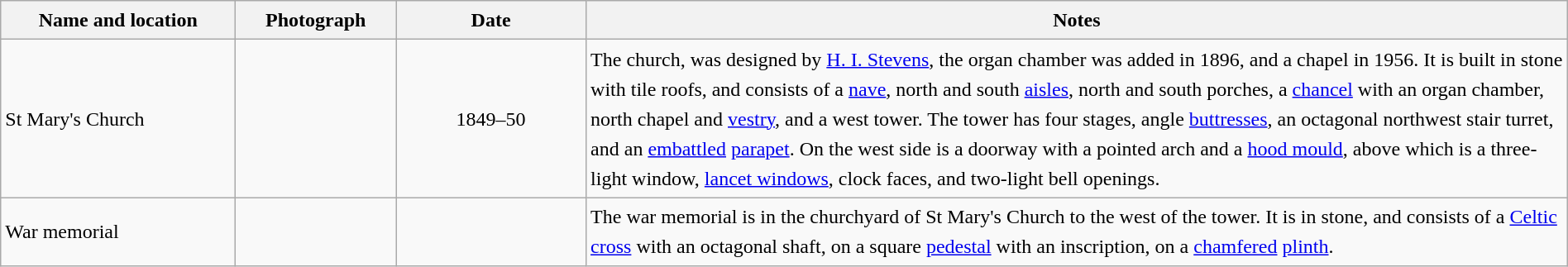<table class="wikitable sortable plainrowheaders" style="width:100%; border:0px; text-align:left; line-height:150%">
<tr>
<th scope="col"  style="width:150px">Name and location</th>
<th scope="col"  style="width:100px" class="unsortable">Photograph</th>
<th scope="col"  style="width:120px">Date</th>
<th scope="col"  style="width:650px" class="unsortable">Notes</th>
</tr>
<tr>
<td>St Mary's Church<br><small></small></td>
<td></td>
<td align="center">1849–50</td>
<td>The church, was designed by <a href='#'>H. I. Stevens</a>, the organ chamber was added in 1896, and a chapel in 1956.  It is built in stone with tile roofs, and consists of a <a href='#'>nave</a>, north and south <a href='#'>aisles</a>, north and south porches, a <a href='#'>chancel</a> with an organ chamber, north chapel and <a href='#'>vestry</a>, and a west tower.  The tower has four stages, angle <a href='#'>buttresses</a>, an octagonal northwest stair turret, and an <a href='#'>embattled</a> <a href='#'>parapet</a>.  On the west side is a doorway with a pointed arch and a <a href='#'>hood mould</a>, above which is a three-light window, <a href='#'>lancet windows</a>, clock faces, and two-light bell openings.</td>
</tr>
<tr>
<td>War memorial<br><small></small></td>
<td></td>
<td align="center"></td>
<td>The war memorial is in the churchyard of St Mary's Church to the west of the tower.  It is in stone, and consists of a <a href='#'>Celtic cross</a> with an octagonal shaft, on a square <a href='#'>pedestal</a> with an inscription, on a <a href='#'>chamfered</a> <a href='#'>plinth</a>.</td>
</tr>
<tr>
</tr>
</table>
